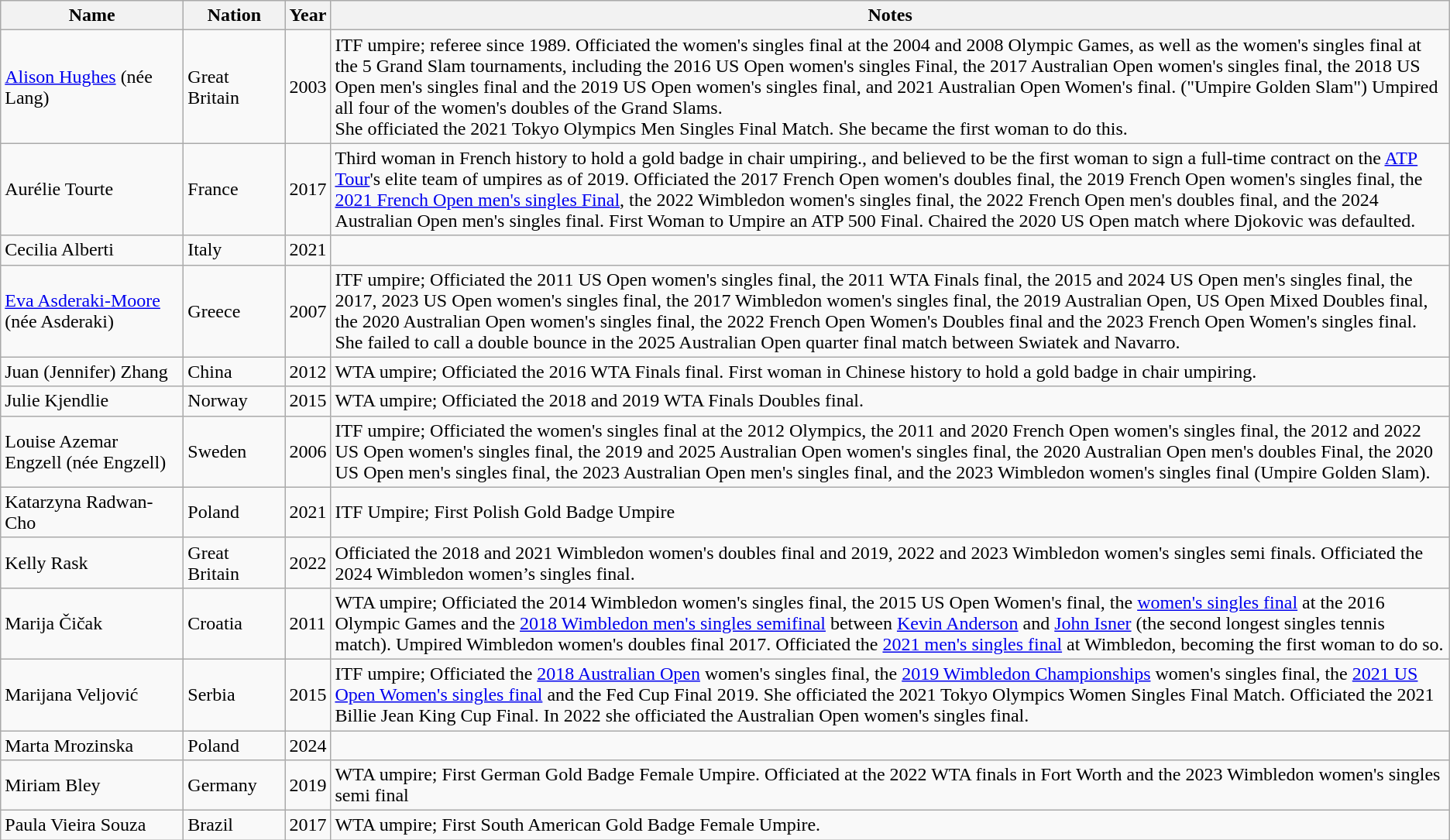<table class="wikitable sortable">
<tr>
<th width=150>Name</th>
<th width=80>Nation</th>
<th>Year</th>
<th class="unsortable">Notes</th>
</tr>
<tr>
<td><a href='#'>Alison Hughes</a> (née Lang)</td>
<td>Great Britain</td>
<td>2003</td>
<td>ITF umpire; referee since 1989. Officiated the women's singles final at the 2004 and 2008 Olympic Games, as well as the women's singles final at the 5 Grand Slam tournaments, including the 2016 US Open women's singles Final, the 2017 Australian Open women's singles final, the 2018 US Open men's singles final and the 2019 US Open women's singles final, and 2021 Australian Open Women's final. ("Umpire Golden Slam") Umpired all four of the women's doubles of the Grand Slams.<br>She officiated the 2021 Tokyo Olympics Men Singles Final Match. She became the first woman to do this.</td>
</tr>
<tr>
<td>Aurélie Tourte</td>
<td>France</td>
<td>2017</td>
<td>Third woman in French history to hold a gold badge in chair umpiring., and believed to be the first woman to sign a full-time contract on the <a href='#'>ATP Tour</a>'s elite team of umpires as of 2019. Officiated the 2017 French Open women's doubles final, the 2019 French Open women's singles final, the <a href='#'>2021 French Open men's singles Final</a>, the 2022 Wimbledon women's singles final, the 2022 French Open men's doubles final, and the 2024 Australian Open men's singles final.  First Woman to Umpire an ATP 500 Final. Chaired the 2020 US Open match where Djokovic was defaulted.</td>
</tr>
<tr>
<td>Cecilia Alberti</td>
<td>Italy</td>
<td>2021</td>
</tr>
<tr>
<td><a href='#'>Eva Asderaki-Moore</a> (née Asderaki)</td>
<td>Greece</td>
<td>2007</td>
<td>ITF umpire; Officiated the 2011 US Open women's singles final, the 2011 WTA Finals final, the 2015 and 2024 US Open men's singles final, the 2017, 2023 US Open women's singles final, the 2017 Wimbledon women's singles final, the 2019 Australian Open, US Open Mixed Doubles final, the 2020 Australian Open women's singles final, the 2022 French Open Women's Doubles final and the 2023 French Open Women's singles final. She failed to call a double bounce in the 2025 Australian Open quarter final match between Swiatek and Navarro.</td>
</tr>
<tr>
<td>Juan (Jennifer) Zhang</td>
<td>China</td>
<td>2012</td>
<td>WTA umpire; Officiated the 2016 WTA Finals final. First woman in Chinese history to hold a gold badge in chair umpiring.</td>
</tr>
<tr>
<td>Julie Kjendlie</td>
<td>Norway</td>
<td>2015</td>
<td>WTA umpire; Officiated the 2018 and 2019 WTA Finals Doubles final.</td>
</tr>
<tr>
<td>Louise Azemar Engzell (née Engzell)</td>
<td>Sweden</td>
<td>2006</td>
<td>ITF umpire; Officiated the women's singles final at the 2012 Olympics, the 2011 and 2020 French Open women's singles final, the 2012 and 2022 US Open women's singles final, the 2019 and 2025 Australian Open women's singles final, the 2020 Australian Open men's doubles Final, the 2020 US Open men's singles final, the 2023 Australian Open men's singles final, and the 2023 Wimbledon women's singles final (Umpire Golden Slam).</td>
</tr>
<tr>
<td>Katarzyna Radwan-Cho</td>
<td>Poland</td>
<td>2021</td>
<td>ITF Umpire; First Polish Gold Badge Umpire</td>
</tr>
<tr>
<td>Kelly Rask</td>
<td>Great Britain</td>
<td>2022</td>
<td>Officiated the 2018 and 2021 Wimbledon women's doubles final and 2019, 2022 and 2023 Wimbledon women's singles semi finals. Officiated the 2024 Wimbledon women’s singles final.</td>
</tr>
<tr>
<td>Marija Čičak</td>
<td>Croatia</td>
<td>2011</td>
<td>WTA umpire; Officiated the 2014 Wimbledon women's singles final, the 2015 US Open Women's final, the <a href='#'>women's singles final</a> at the 2016 Olympic Games and the <a href='#'>2018 Wimbledon men's singles semifinal</a> between <a href='#'>Kevin Anderson</a> and <a href='#'>John Isner</a> (the second longest singles tennis match). Umpired Wimbledon women's doubles final 2017. Officiated the <a href='#'>2021 men's singles final</a> at Wimbledon, becoming the first woman to do so.</td>
</tr>
<tr>
<td>Marijana Veljović</td>
<td>Serbia</td>
<td>2015</td>
<td>ITF umpire; Officiated the <a href='#'>2018 Australian Open</a> women's singles final, the <a href='#'>2019 Wimbledon Championships</a> women's singles final, the <a href='#'>2021 US Open Women's singles final</a> and the Fed Cup Final 2019. She officiated the 2021 Tokyo Olympics Women Singles Final Match. Officiated the 2021 Billie Jean King Cup Final. In 2022 she officiated the Australian Open women's singles final.</td>
</tr>
<tr>
<td>Marta Mrozinska</td>
<td>Poland</td>
<td>2024</td>
</tr>
<tr>
<td>Miriam Bley</td>
<td>Germany</td>
<td>2019</td>
<td>WTA umpire; First German Gold Badge Female Umpire. Officiated at the 2022 WTA finals in Fort Worth and the 2023 Wimbledon women's singles semi final</td>
</tr>
<tr>
<td>Paula Vieira Souza</td>
<td>Brazil</td>
<td>2017</td>
<td>WTA umpire; First South American Gold Badge Female Umpire.</td>
</tr>
</table>
